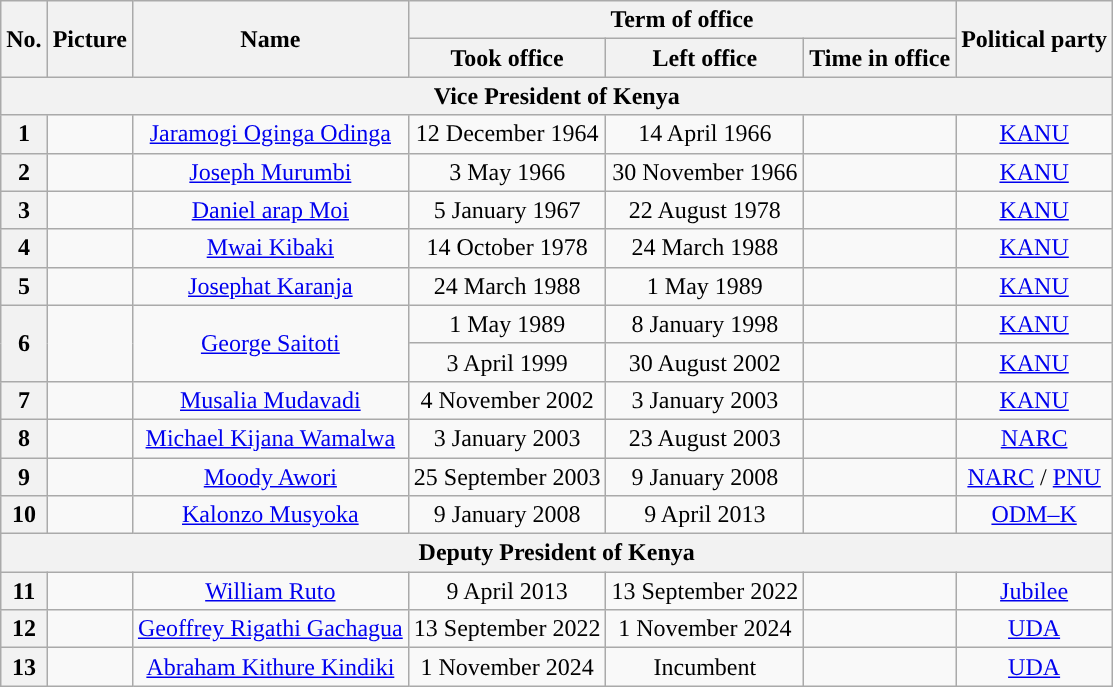<table class="wikitable" style="text-align:center">
<tr>
<th rowspan="2">No.</th>
<th rowspan="2">Picture</th>
<th rowspan="2">Name<br></th>
<th colspan="3">Term of office</th>
<th rowspan="2">Political party</th>
</tr>
<tr>
<th>Took office</th>
<th>Left office</th>
<th>Time in office</th>
</tr>
<tr>
<th colspan="7">Vice President of Kenya</th>
</tr>
<tr Kindly note that Kenya has had only one Deputy President (William Samoei Ruto), according to the 2010 constitution. All the others, since independence have been vice presidents, who are usually appointed by, and serve at the pleasure of the President. The deputy president is, on the other hand, elected together with the President.>
<th style="background:">1</th>
<td></td>
<td><a href='#'>Jaramogi Oginga Odinga</a><br></td>
<td>12 December 1964</td>
<td>14 April 1966</td>
<td></td>
<td><a href='#'>KANU</a></td>
</tr>
<tr>
<th style="background:">2</th>
<td></td>
<td><a href='#'>Joseph Murumbi</a><br></td>
<td>3 May 1966</td>
<td>30 November 1966</td>
<td></td>
<td><a href='#'>KANU</a></td>
</tr>
<tr>
<th style="background:">3</th>
<td></td>
<td><a href='#'>Daniel arap Moi</a><br></td>
<td>5 January 1967</td>
<td>22 August 1978</td>
<td></td>
<td><a href='#'>KANU</a></td>
</tr>
<tr>
<th style="background:">4</th>
<td></td>
<td><a href='#'>Mwai Kibaki</a><br></td>
<td>14 October 1978</td>
<td>24 March 1988</td>
<td></td>
<td><a href='#'>KANU</a></td>
</tr>
<tr>
<th style="background:">5</th>
<td></td>
<td><a href='#'>Josephat Karanja</a><br></td>
<td>24 March 1988</td>
<td>1 May 1989</td>
<td></td>
<td><a href='#'>KANU</a></td>
</tr>
<tr>
<th rowspan=2 style="background:">6</th>
<td rowspan=2></td>
<td rowspan=2><a href='#'>George Saitoti</a><br></td>
<td>1 May 1989</td>
<td>8 January 1998</td>
<td></td>
<td><a href='#'>KANU</a></td>
</tr>
<tr>
<td>3 April 1999</td>
<td>30 August 2002</td>
<td></td>
<td><a href='#'>KANU</a></td>
</tr>
<tr>
<th style="background:">7</th>
<td></td>
<td><a href='#'>Musalia Mudavadi</a><br></td>
<td>4 November 2002</td>
<td>3 January 2003</td>
<td></td>
<td><a href='#'>KANU</a></td>
</tr>
<tr>
<th style="background:">8</th>
<td></td>
<td><a href='#'>Michael Kijana Wamalwa</a><br></td>
<td>3 January 2003</td>
<td>23 August 2003</td>
<td></td>
<td><a href='#'>NARC</a></td>
</tr>
<tr>
<th style="background:">9</th>
<td></td>
<td><a href='#'>Moody Awori</a><br></td>
<td>25 September 2003</td>
<td>9 January 2008</td>
<td></td>
<td><a href='#'>NARC</a> / <a href='#'>PNU</a></td>
</tr>
<tr>
<th style="background:">10</th>
<td></td>
<td><a href='#'>Kalonzo Musyoka</a><br></td>
<td>9 January 2008</td>
<td>9 April 2013</td>
<td></td>
<td><a href='#'>ODM–K</a></td>
</tr>
<tr>
<th colspan="7">Deputy President of Kenya</th>
</tr>
<tr>
<th style="background:">11</th>
<td></td>
<td><a href='#'>William Ruto</a><br></td>
<td>9 April 2013</td>
<td>13 September 2022</td>
<td></td>
<td><a href='#'>Jubilee</a></td>
</tr>
<tr>
<th style="background:">12</th>
<td></td>
<td><a href='#'>Geoffrey Rigathi Gachagua</a><br></td>
<td>13 September 2022</td>
<td>1 November 2024</td>
<td></td>
<td><a href='#'>UDA</a></td>
</tr>
<tr>
<th style="background:">13</th>
<td></td>
<td><a href='#'>Abraham Kithure Kindiki</a><br></td>
<td>1 November 2024</td>
<td>Incumbent</td>
<td></td>
<td><a href='#'>UDA</a></td>
</tr>
</table>
